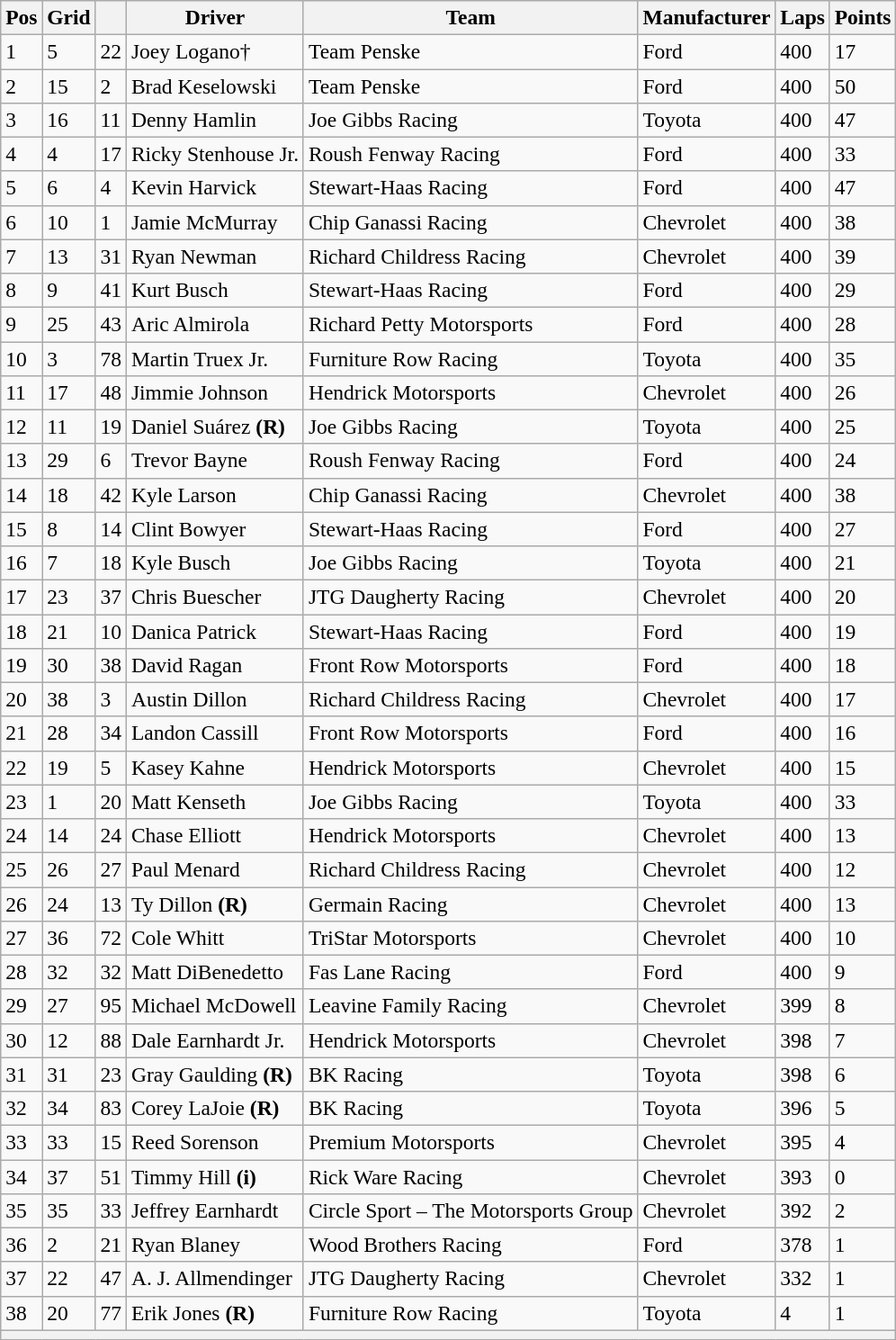<table class="wikitable" style="font-size:98%">
<tr>
<th>Pos</th>
<th>Grid</th>
<th></th>
<th>Driver</th>
<th>Team</th>
<th>Manufacturer</th>
<th>Laps</th>
<th>Points</th>
</tr>
<tr>
<td>1</td>
<td>5</td>
<td>22</td>
<td>Joey Logano†</td>
<td>Team Penske</td>
<td>Ford</td>
<td>400</td>
<td>17</td>
</tr>
<tr>
<td>2</td>
<td>15</td>
<td>2</td>
<td>Brad Keselowski</td>
<td>Team Penske</td>
<td>Ford</td>
<td>400</td>
<td>50</td>
</tr>
<tr>
<td>3</td>
<td>16</td>
<td>11</td>
<td>Denny Hamlin</td>
<td>Joe Gibbs Racing</td>
<td>Toyota</td>
<td>400</td>
<td>47</td>
</tr>
<tr>
<td>4</td>
<td>4</td>
<td>17</td>
<td>Ricky Stenhouse Jr.</td>
<td>Roush Fenway Racing</td>
<td>Ford</td>
<td>400</td>
<td>33</td>
</tr>
<tr>
<td>5</td>
<td>6</td>
<td>4</td>
<td>Kevin Harvick</td>
<td>Stewart-Haas Racing</td>
<td>Ford</td>
<td>400</td>
<td>47</td>
</tr>
<tr>
<td>6</td>
<td>10</td>
<td>1</td>
<td>Jamie McMurray</td>
<td>Chip Ganassi Racing</td>
<td>Chevrolet</td>
<td>400</td>
<td>38</td>
</tr>
<tr>
<td>7</td>
<td>13</td>
<td>31</td>
<td>Ryan Newman</td>
<td>Richard Childress Racing</td>
<td>Chevrolet</td>
<td>400</td>
<td>39</td>
</tr>
<tr>
<td>8</td>
<td>9</td>
<td>41</td>
<td>Kurt Busch</td>
<td>Stewart-Haas Racing</td>
<td>Ford</td>
<td>400</td>
<td>29</td>
</tr>
<tr>
<td>9</td>
<td>25</td>
<td>43</td>
<td>Aric Almirola</td>
<td>Richard Petty Motorsports</td>
<td>Ford</td>
<td>400</td>
<td>28</td>
</tr>
<tr>
<td>10</td>
<td>3</td>
<td>78</td>
<td>Martin Truex Jr.</td>
<td>Furniture Row Racing</td>
<td>Toyota</td>
<td>400</td>
<td>35</td>
</tr>
<tr>
<td>11</td>
<td>17</td>
<td>48</td>
<td>Jimmie Johnson</td>
<td>Hendrick Motorsports</td>
<td>Chevrolet</td>
<td>400</td>
<td>26</td>
</tr>
<tr>
<td>12</td>
<td>11</td>
<td>19</td>
<td>Daniel Suárez <strong>(R)</strong></td>
<td>Joe Gibbs Racing</td>
<td>Toyota</td>
<td>400</td>
<td>25</td>
</tr>
<tr>
<td>13</td>
<td>29</td>
<td>6</td>
<td>Trevor Bayne</td>
<td>Roush Fenway Racing</td>
<td>Ford</td>
<td>400</td>
<td>24</td>
</tr>
<tr>
<td>14</td>
<td>18</td>
<td>42</td>
<td>Kyle Larson</td>
<td>Chip Ganassi Racing</td>
<td>Chevrolet</td>
<td>400</td>
<td>38</td>
</tr>
<tr>
<td>15</td>
<td>8</td>
<td>14</td>
<td>Clint Bowyer</td>
<td>Stewart-Haas Racing</td>
<td>Ford</td>
<td>400</td>
<td>27</td>
</tr>
<tr>
<td>16</td>
<td>7</td>
<td>18</td>
<td>Kyle Busch</td>
<td>Joe Gibbs Racing</td>
<td>Toyota</td>
<td>400</td>
<td>21</td>
</tr>
<tr>
<td>17</td>
<td>23</td>
<td>37</td>
<td>Chris Buescher</td>
<td>JTG Daugherty Racing</td>
<td>Chevrolet</td>
<td>400</td>
<td>20</td>
</tr>
<tr>
<td>18</td>
<td>21</td>
<td>10</td>
<td>Danica Patrick</td>
<td>Stewart-Haas Racing</td>
<td>Ford</td>
<td>400</td>
<td>19</td>
</tr>
<tr>
<td>19</td>
<td>30</td>
<td>38</td>
<td>David Ragan</td>
<td>Front Row Motorsports</td>
<td>Ford</td>
<td>400</td>
<td>18</td>
</tr>
<tr>
<td>20</td>
<td>38</td>
<td>3</td>
<td>Austin Dillon</td>
<td>Richard Childress Racing</td>
<td>Chevrolet</td>
<td>400</td>
<td>17</td>
</tr>
<tr>
<td>21</td>
<td>28</td>
<td>34</td>
<td>Landon Cassill</td>
<td>Front Row Motorsports</td>
<td>Ford</td>
<td>400</td>
<td>16</td>
</tr>
<tr>
<td>22</td>
<td>19</td>
<td>5</td>
<td>Kasey Kahne</td>
<td>Hendrick Motorsports</td>
<td>Chevrolet</td>
<td>400</td>
<td>15</td>
</tr>
<tr>
<td>23</td>
<td>1</td>
<td>20</td>
<td>Matt Kenseth</td>
<td>Joe Gibbs Racing</td>
<td>Toyota</td>
<td>400</td>
<td>33</td>
</tr>
<tr>
<td>24</td>
<td>14</td>
<td>24</td>
<td>Chase Elliott</td>
<td>Hendrick Motorsports</td>
<td>Chevrolet</td>
<td>400</td>
<td>13</td>
</tr>
<tr>
<td>25</td>
<td>26</td>
<td>27</td>
<td>Paul Menard</td>
<td>Richard Childress Racing</td>
<td>Chevrolet</td>
<td>400</td>
<td>12</td>
</tr>
<tr>
<td>26</td>
<td>24</td>
<td>13</td>
<td>Ty Dillon <strong>(R)</strong></td>
<td>Germain Racing</td>
<td>Chevrolet</td>
<td>400</td>
<td>13</td>
</tr>
<tr>
<td>27</td>
<td>36</td>
<td>72</td>
<td>Cole Whitt</td>
<td>TriStar Motorsports</td>
<td>Chevrolet</td>
<td>400</td>
<td>10</td>
</tr>
<tr>
<td>28</td>
<td>32</td>
<td>32</td>
<td>Matt DiBenedetto</td>
<td>Fas Lane Racing</td>
<td>Ford</td>
<td>400</td>
<td>9</td>
</tr>
<tr>
<td>29</td>
<td>27</td>
<td>95</td>
<td>Michael McDowell</td>
<td>Leavine Family Racing</td>
<td>Chevrolet</td>
<td>399</td>
<td>8</td>
</tr>
<tr>
<td>30</td>
<td>12</td>
<td>88</td>
<td>Dale Earnhardt Jr.</td>
<td>Hendrick Motorsports</td>
<td>Chevrolet</td>
<td>398</td>
<td>7</td>
</tr>
<tr>
<td>31</td>
<td>31</td>
<td>23</td>
<td>Gray Gaulding <strong>(R)</strong></td>
<td>BK Racing</td>
<td>Toyota</td>
<td>398</td>
<td>6</td>
</tr>
<tr>
<td>32</td>
<td>34</td>
<td>83</td>
<td>Corey LaJoie <strong>(R)</strong></td>
<td>BK Racing</td>
<td>Toyota</td>
<td>396</td>
<td>5</td>
</tr>
<tr>
<td>33</td>
<td>33</td>
<td>15</td>
<td>Reed Sorenson</td>
<td>Premium Motorsports</td>
<td>Chevrolet</td>
<td>395</td>
<td>4</td>
</tr>
<tr>
<td>34</td>
<td>37</td>
<td>51</td>
<td>Timmy Hill <strong>(i)</strong></td>
<td>Rick Ware Racing</td>
<td>Chevrolet</td>
<td>393</td>
<td>0</td>
</tr>
<tr>
<td>35</td>
<td>35</td>
<td>33</td>
<td>Jeffrey Earnhardt</td>
<td>Circle Sport – The Motorsports Group</td>
<td>Chevrolet</td>
<td>392</td>
<td>2</td>
</tr>
<tr>
<td>36</td>
<td>2</td>
<td>21</td>
<td>Ryan Blaney</td>
<td>Wood Brothers Racing</td>
<td>Ford</td>
<td>378</td>
<td>1</td>
</tr>
<tr>
<td>37</td>
<td>22</td>
<td>47</td>
<td>A. J. Allmendinger</td>
<td>JTG Daugherty Racing</td>
<td>Chevrolet</td>
<td>332</td>
<td>1</td>
</tr>
<tr>
<td>38</td>
<td>20</td>
<td>77</td>
<td>Erik Jones <strong>(R)</strong></td>
<td>Furniture Row Racing</td>
<td>Toyota</td>
<td>4</td>
<td>1</td>
</tr>
<tr>
<th colspan="8"></th>
</tr>
</table>
